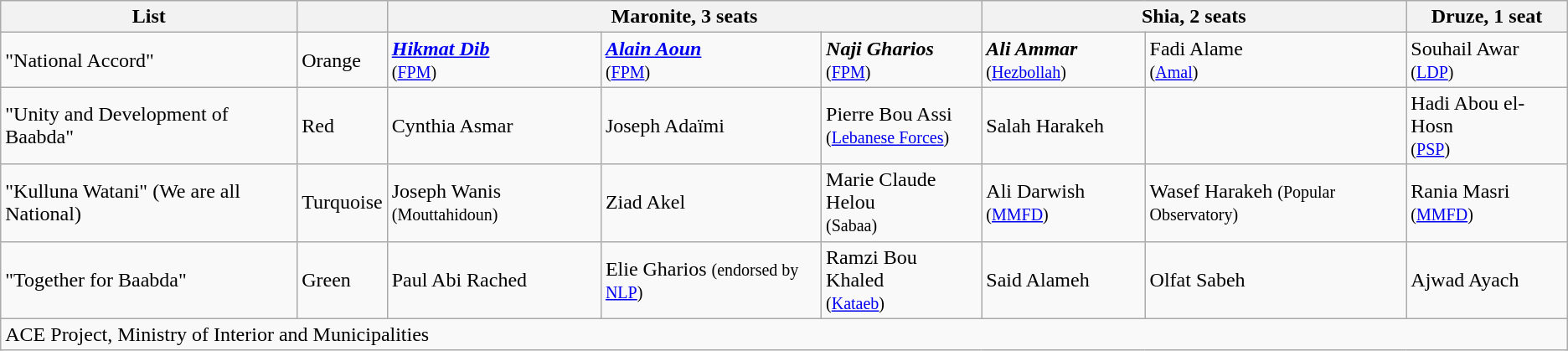<table class=wikitable style=text-align:left>
<tr>
<th>List</th>
<th></th>
<th colspan=3>Maronite, 3 seats</th>
<th colspan=2>Shia, 2 seats</th>
<th>Druze, 1 seat</th>
</tr>
<tr>
<td align=left>"National Accord"</td>
<td>Orange</td>
<td><strong><em><a href='#'>Hikmat Dib</a></em></strong><br><small>(<a href='#'>FPM</a>)</small></td>
<td><strong><em><a href='#'>Alain Aoun</a></em></strong><br><small>(<a href='#'>FPM</a>)</small></td>
<td><strong><em>Naji Gharios</em></strong><br><small>(<a href='#'>FPM</a>)</small></td>
<td><strong><em>Ali Ammar</em></strong><br><small>(<a href='#'>Hezbollah</a>)</small></td>
<td>Fadi Alame<br><small>(<a href='#'>Amal</a>)</small></td>
<td>Souhail Awar<br><small>(<a href='#'>LDP</a>)</small></td>
</tr>
<tr>
<td align=left>"Unity and Development of Baabda"</td>
<td>Red</td>
<td>Cynthia Asmar</td>
<td>Joseph Adaïmi</td>
<td>Pierre Bou Assi<br><small>(<a href='#'>Lebanese Forces</a>)</small></td>
<td>Salah Harakeh</td>
<td></td>
<td>Hadi Abou el-Hosn<br><small>(<a href='#'>PSP</a>)</small></td>
</tr>
<tr>
<td align=left>"Kulluna Watani" (We are all National)</td>
<td>Turquoise</td>
<td>Joseph Wanis <small>(Mouttahidoun)</small></td>
<td>Ziad Akel</td>
<td>Marie Claude Helou<br><small>(Sabaa)</small></td>
<td>Ali Darwish <small>(<a href='#'>MMFD</a>)</small></td>
<td>Wasef Harakeh <small>(Popular Observatory)</small></td>
<td>Rania Masri <small>(<a href='#'>MMFD</a>)</small></td>
</tr>
<tr>
<td align=left>"Together for Baabda"</td>
<td>Green</td>
<td>Paul Abi Rached</td>
<td>Elie Gharios <small>(endorsed by <a href='#'>NLP</a>)</small></td>
<td>Ramzi Bou Khaled<br><small>(<a href='#'>Kataeb</a>)</small></td>
<td>Said Alameh</td>
<td>Olfat Sabeh</td>
<td>Ajwad Ayach</td>
</tr>
<tr>
<td colspan="8" style="text-align:left;">ACE Project, Ministry of Interior and Municipalities</td>
</tr>
</table>
